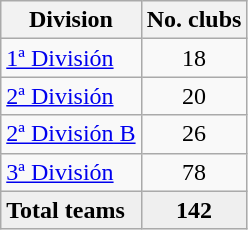<table class="wikitable">
<tr>
<th>Division</th>
<th>No. clubs</th>
</tr>
<tr>
<td><a href='#'>1ª División</a></td>
<td align=center>18</td>
</tr>
<tr>
<td><a href='#'>2ª División</a></td>
<td align=center>20</td>
</tr>
<tr>
<td><a href='#'>2ª División B</a></td>
<td align=center>26</td>
</tr>
<tr>
<td><a href='#'>3ª División</a></td>
<td align=center>78</td>
</tr>
<tr style="background:#efefef; font-weight:bold;">
<td>Total teams</td>
<td align=center>142</td>
</tr>
</table>
